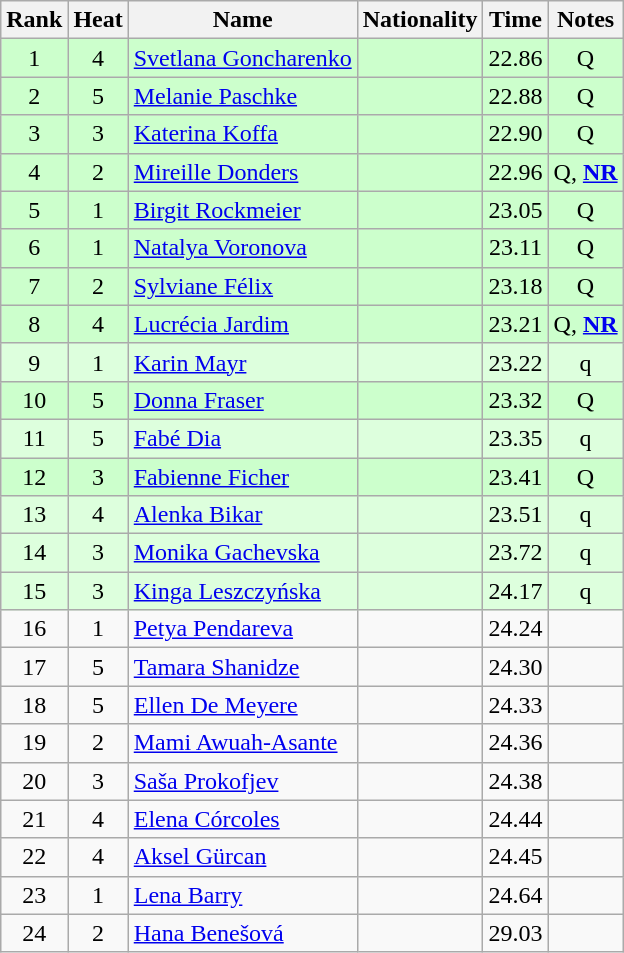<table class="wikitable sortable" style="text-align:center">
<tr>
<th>Rank</th>
<th>Heat</th>
<th>Name</th>
<th>Nationality</th>
<th>Time</th>
<th>Notes</th>
</tr>
<tr bgcolor=ccffcc>
<td>1</td>
<td>4</td>
<td align="left"><a href='#'>Svetlana Goncharenko</a></td>
<td align=left></td>
<td>22.86</td>
<td>Q</td>
</tr>
<tr bgcolor=ccffcc>
<td>2</td>
<td>5</td>
<td align="left"><a href='#'>Melanie Paschke</a></td>
<td align=left></td>
<td>22.88</td>
<td>Q</td>
</tr>
<tr bgcolor=ccffcc>
<td>3</td>
<td>3</td>
<td align="left"><a href='#'>Katerina Koffa</a></td>
<td align=left></td>
<td>22.90</td>
<td>Q</td>
</tr>
<tr bgcolor=ccffcc>
<td>4</td>
<td>2</td>
<td align="left"><a href='#'>Mireille Donders</a></td>
<td align=left></td>
<td>22.96</td>
<td>Q, <strong><a href='#'>NR</a></strong></td>
</tr>
<tr bgcolor=ccffcc>
<td>5</td>
<td>1</td>
<td align="left"><a href='#'>Birgit Rockmeier</a></td>
<td align=left></td>
<td>23.05</td>
<td>Q</td>
</tr>
<tr bgcolor=ccffcc>
<td>6</td>
<td>1</td>
<td align="left"><a href='#'>Natalya Voronova</a></td>
<td align=left></td>
<td>23.11</td>
<td>Q</td>
</tr>
<tr bgcolor=ccffcc>
<td>7</td>
<td>2</td>
<td align="left"><a href='#'>Sylviane Félix</a></td>
<td align=left></td>
<td>23.18</td>
<td>Q</td>
</tr>
<tr bgcolor=ccffcc>
<td>8</td>
<td>4</td>
<td align="left"><a href='#'>Lucrécia Jardim</a></td>
<td align=left></td>
<td>23.21</td>
<td>Q, <strong><a href='#'>NR</a></strong></td>
</tr>
<tr bgcolor=ddffdd>
<td>9</td>
<td>1</td>
<td align="left"><a href='#'>Karin Mayr</a></td>
<td align=left></td>
<td>23.22</td>
<td>q</td>
</tr>
<tr bgcolor=ccffcc>
<td>10</td>
<td>5</td>
<td align="left"><a href='#'>Donna Fraser</a></td>
<td align=left></td>
<td>23.32</td>
<td>Q</td>
</tr>
<tr bgcolor=ddffdd>
<td>11</td>
<td>5</td>
<td align="left"><a href='#'>Fabé Dia</a></td>
<td align=left></td>
<td>23.35</td>
<td>q</td>
</tr>
<tr bgcolor=ccffcc>
<td>12</td>
<td>3</td>
<td align="left"><a href='#'>Fabienne Ficher</a></td>
<td align=left></td>
<td>23.41</td>
<td>Q</td>
</tr>
<tr bgcolor=ddffdd>
<td>13</td>
<td>4</td>
<td align="left"><a href='#'>Alenka Bikar</a></td>
<td align=left></td>
<td>23.51</td>
<td>q</td>
</tr>
<tr bgcolor=ddffdd>
<td>14</td>
<td>3</td>
<td align="left"><a href='#'>Monika Gachevska</a></td>
<td align=left></td>
<td>23.72</td>
<td>q</td>
</tr>
<tr bgcolor=ddffdd>
<td>15</td>
<td>3</td>
<td align="left"><a href='#'>Kinga Leszczyńska</a></td>
<td align=left></td>
<td>24.17</td>
<td>q</td>
</tr>
<tr>
<td>16</td>
<td>1</td>
<td align="left"><a href='#'>Petya Pendareva</a></td>
<td align=left></td>
<td>24.24</td>
<td></td>
</tr>
<tr>
<td>17</td>
<td>5</td>
<td align="left"><a href='#'>Tamara Shanidze</a></td>
<td align=left></td>
<td>24.30</td>
<td></td>
</tr>
<tr>
<td>18</td>
<td>5</td>
<td align="left"><a href='#'>Ellen De Meyere</a></td>
<td align=left></td>
<td>24.33</td>
<td></td>
</tr>
<tr>
<td>19</td>
<td>2</td>
<td align="left"><a href='#'>Mami Awuah-Asante</a></td>
<td align=left></td>
<td>24.36</td>
<td></td>
</tr>
<tr>
<td>20</td>
<td>3</td>
<td align="left"><a href='#'>Saša Prokofjev</a></td>
<td align=left></td>
<td>24.38</td>
<td></td>
</tr>
<tr>
<td>21</td>
<td>4</td>
<td align="left"><a href='#'>Elena Córcoles</a></td>
<td align=left></td>
<td>24.44</td>
<td></td>
</tr>
<tr>
<td>22</td>
<td>4</td>
<td align="left"><a href='#'>Aksel Gürcan</a></td>
<td align=left></td>
<td>24.45</td>
<td></td>
</tr>
<tr>
<td>23</td>
<td>1</td>
<td align="left"><a href='#'>Lena Barry</a></td>
<td align=left></td>
<td>24.64</td>
<td></td>
</tr>
<tr>
<td>24</td>
<td>2</td>
<td align="left"><a href='#'>Hana Benešová</a></td>
<td align=left></td>
<td>29.03</td>
<td></td>
</tr>
</table>
